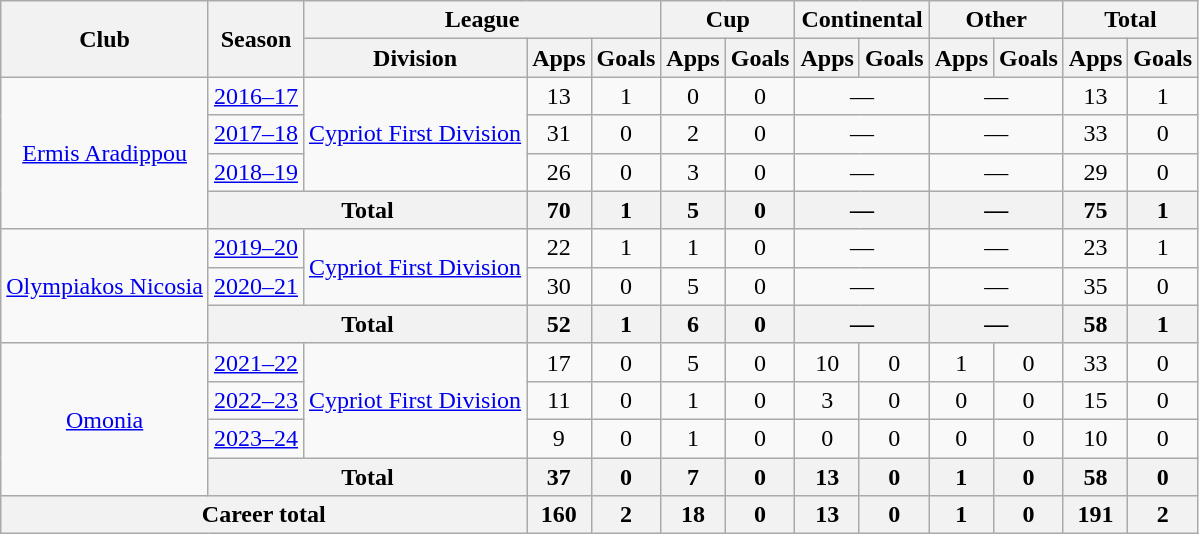<table class="wikitable" style="text-align:center">
<tr>
<th rowspan="2">Club</th>
<th rowspan="2">Season</th>
<th colspan="3">League</th>
<th colspan="2">Cup</th>
<th colspan="2">Continental</th>
<th colspan="2">Other</th>
<th colspan="2">Total</th>
</tr>
<tr>
<th>Division</th>
<th>Apps</th>
<th>Goals</th>
<th>Apps</th>
<th>Goals</th>
<th>Apps</th>
<th>Goals</th>
<th>Apps</th>
<th>Goals</th>
<th>Apps</th>
<th>Goals</th>
</tr>
<tr>
<td rowspan="4"><a href='#'>Ermis Aradippou</a></td>
<td><a href='#'>2016–17</a></td>
<td rowspan="3"><a href='#'>Cypriot First Division</a></td>
<td>13</td>
<td>1</td>
<td>0</td>
<td>0</td>
<td colspan=2>—</td>
<td colspan=2>—</td>
<td>13</td>
<td>1</td>
</tr>
<tr>
<td><a href='#'>2017–18</a></td>
<td>31</td>
<td>0</td>
<td>2</td>
<td>0</td>
<td colspan=2>—</td>
<td colspan=2>—</td>
<td>33</td>
<td>0</td>
</tr>
<tr>
<td><a href='#'>2018–19</a></td>
<td>26</td>
<td>0</td>
<td>3</td>
<td>0</td>
<td colspan=2>—</td>
<td colspan=2>—</td>
<td>29</td>
<td>0</td>
</tr>
<tr>
<th colspan="2">Total</th>
<th>70</th>
<th>1</th>
<th>5</th>
<th>0</th>
<th colspan=2>—</th>
<th colspan=2>—</th>
<th>75</th>
<th>1</th>
</tr>
<tr>
<td rowspan="3"><a href='#'>Olympiakos Nicosia</a></td>
<td><a href='#'>2019–20</a></td>
<td rowspan="2"><a href='#'>Cypriot First Division</a></td>
<td>22</td>
<td>1</td>
<td>1</td>
<td>0</td>
<td colspan=2>—</td>
<td colspan=2>—</td>
<td>23</td>
<td>1</td>
</tr>
<tr>
<td><a href='#'>2020–21</a></td>
<td>30</td>
<td>0</td>
<td>5</td>
<td>0</td>
<td colspan=2>—</td>
<td colspan=2>—</td>
<td>35</td>
<td>0</td>
</tr>
<tr>
<th colspan="2">Total</th>
<th>52</th>
<th>1</th>
<th>6</th>
<th>0</th>
<th colspan=2>—</th>
<th colspan=2>—</th>
<th>58</th>
<th>1</th>
</tr>
<tr>
<td rowspan="4"><a href='#'>Omonia</a></td>
<td><a href='#'>2021–22</a></td>
<td rowspan="3"><a href='#'>Cypriot First Division</a></td>
<td>17</td>
<td>0</td>
<td>5</td>
<td>0</td>
<td>10</td>
<td>0</td>
<td>1</td>
<td>0</td>
<td>33</td>
<td>0</td>
</tr>
<tr>
<td><a href='#'>2022–23</a></td>
<td>11</td>
<td>0</td>
<td>1</td>
<td>0</td>
<td>3</td>
<td>0</td>
<td>0</td>
<td>0</td>
<td>15</td>
<td>0</td>
</tr>
<tr>
<td><a href='#'>2023–24</a></td>
<td>9</td>
<td>0</td>
<td>1</td>
<td>0</td>
<td>0</td>
<td>0</td>
<td>0</td>
<td>0</td>
<td>10</td>
<td>0</td>
</tr>
<tr>
<th colspan="2">Total</th>
<th>37</th>
<th>0</th>
<th>7</th>
<th>0</th>
<th>13</th>
<th>0</th>
<th>1</th>
<th>0</th>
<th>58</th>
<th>0</th>
</tr>
<tr>
<th colspan="3">Career total</th>
<th>160</th>
<th>2</th>
<th>18</th>
<th>0</th>
<th>13</th>
<th>0</th>
<th>1</th>
<th>0</th>
<th>191</th>
<th>2</th>
</tr>
</table>
